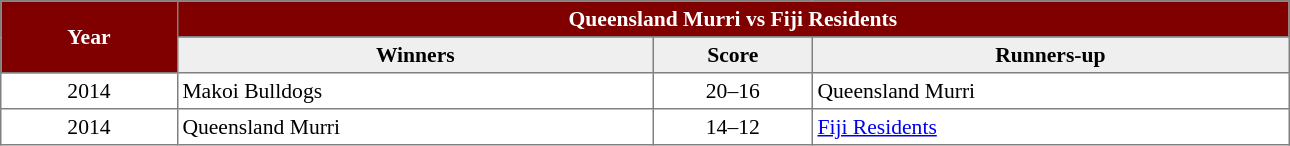<table border=1 style="border-collapse:collapse; font-size:90%;" cellpadding=3 cellspacing=0 width=68%>
<tr style="background:#800000; color:white">
<th rowspan=2 width=10%>Year</th>
<th rowspan=1 colspan=3>Queensland Murri vs Fiji Residents</th>
</tr>
<tr bgcolor=#EFEFEF>
<th rowspan=1 width=27%>Winners</th>
<th rowspan=1 width=9%>Score</th>
<th rowspan=1 width=27%>Runners-up</th>
</tr>
<tr align="center" bgcolor=#FFFFFF>
<td>2014</td>
<td align=left>Makoi Bulldogs</td>
<td>20–16</td>
<td align=left> Queensland Murri</td>
</tr>
<tr align="center" bgcolor=#FFFFFF>
<td>2014</td>
<td align=left> Queensland Murri</td>
<td>14–12</td>
<td align=left> <a href='#'>Fiji Residents</a></td>
</tr>
</table>
